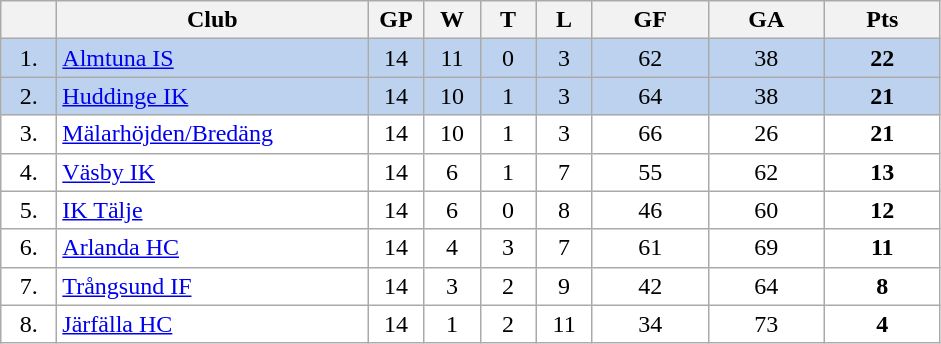<table class="wikitable">
<tr>
<th width="30"></th>
<th width="200">Club</th>
<th width="30">GP</th>
<th width="30">W</th>
<th width="30">T</th>
<th width="30">L</th>
<th width="70">GF</th>
<th width="70">GA</th>
<th width="70">Pts</th>
</tr>
<tr bgcolor="#BCD2EE" align="center">
<td>1.</td>
<td align="left"><a href='#'>Almtuna IS</a></td>
<td>14</td>
<td>11</td>
<td>0</td>
<td>3</td>
<td>62</td>
<td>38</td>
<td><strong>22</strong></td>
</tr>
<tr bgcolor="#BCD2EE" align="center">
<td>2.</td>
<td align="left"><a href='#'>Huddinge IK</a></td>
<td>14</td>
<td>10</td>
<td>1</td>
<td>3</td>
<td>64</td>
<td>38</td>
<td><strong>21</strong></td>
</tr>
<tr bgcolor="#FFFFFF" align="center">
<td>3.</td>
<td align="left"><a href='#'>Mälarhöjden/Bredäng</a></td>
<td>14</td>
<td>10</td>
<td>1</td>
<td>3</td>
<td>66</td>
<td>26</td>
<td><strong>21</strong></td>
</tr>
<tr bgcolor="#FFFFFF" align="center">
<td>4.</td>
<td align="left"><a href='#'>Väsby IK</a></td>
<td>14</td>
<td>6</td>
<td>1</td>
<td>7</td>
<td>55</td>
<td>62</td>
<td><strong>13</strong></td>
</tr>
<tr bgcolor="#FFFFFF" align="center">
<td>5.</td>
<td align="left"><a href='#'>IK Tälje</a></td>
<td>14</td>
<td>6</td>
<td>0</td>
<td>8</td>
<td>46</td>
<td>60</td>
<td><strong>12</strong></td>
</tr>
<tr bgcolor="#FFFFFF" align="center">
<td>6.</td>
<td align="left"><a href='#'>Arlanda HC</a></td>
<td>14</td>
<td>4</td>
<td>3</td>
<td>7</td>
<td>61</td>
<td>69</td>
<td><strong>11</strong></td>
</tr>
<tr bgcolor="#FFFFFF" align="center">
<td>7.</td>
<td align="left"><a href='#'>Trångsund IF</a></td>
<td>14</td>
<td>3</td>
<td>2</td>
<td>9</td>
<td>42</td>
<td>64</td>
<td><strong>8</strong></td>
</tr>
<tr bgcolor="#FFFFFF" align="center">
<td>8.</td>
<td align="left"><a href='#'>Järfälla HC</a></td>
<td>14</td>
<td>1</td>
<td>2</td>
<td>11</td>
<td>34</td>
<td>73</td>
<td><strong>4</strong></td>
</tr>
</table>
